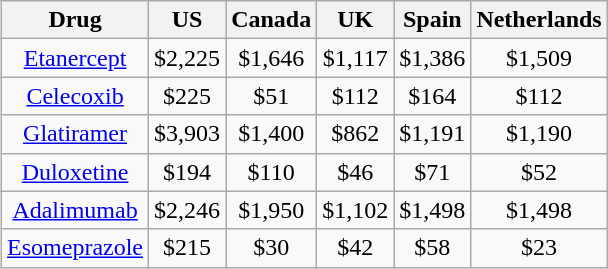<table class="wikitable" style = "float: right; margin-left:15px; text-align:center">
<tr>
<th>Drug</th>
<th>US</th>
<th>Canada</th>
<th>UK</th>
<th>Spain</th>
<th>Netherlands</th>
</tr>
<tr>
<td><a href='#'>Etanercept</a></td>
<td>$2,225</td>
<td>$1,646</td>
<td>$1,117</td>
<td>$1,386</td>
<td>$1,509</td>
</tr>
<tr>
<td><a href='#'>Celecoxib</a></td>
<td>$225</td>
<td>$51</td>
<td>$112</td>
<td>$164</td>
<td>$112</td>
</tr>
<tr>
<td><a href='#'>Glatiramer</a></td>
<td>$3,903</td>
<td>$1,400</td>
<td>$862</td>
<td>$1,191</td>
<td>$1,190</td>
</tr>
<tr>
<td><a href='#'>Duloxetine</a></td>
<td>$194</td>
<td>$110</td>
<td>$46</td>
<td>$71</td>
<td>$52</td>
</tr>
<tr>
<td><a href='#'>Adalimumab</a></td>
<td>$2,246</td>
<td>$1,950</td>
<td>$1,102</td>
<td>$1,498</td>
<td>$1,498</td>
</tr>
<tr>
<td><a href='#'>Esomeprazole</a></td>
<td>$215</td>
<td>$30</td>
<td>$42</td>
<td>$58</td>
<td>$23</td>
</tr>
</table>
